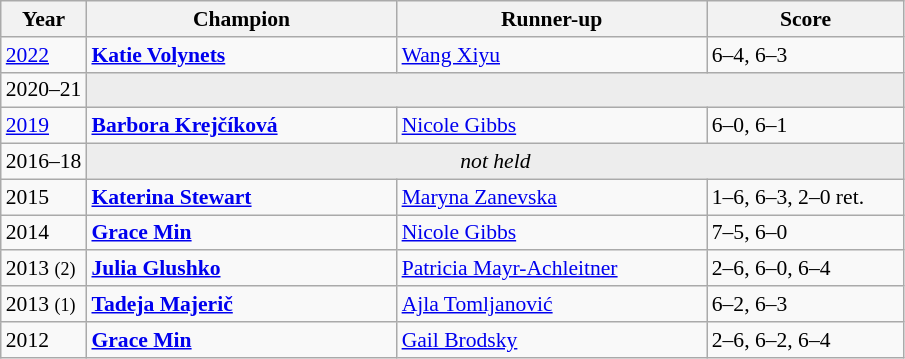<table class="wikitable" style="font-size:90%">
<tr>
<th>Year</th>
<th width="200">Champion</th>
<th width="200">Runner-up</th>
<th width="125">Score</th>
</tr>
<tr>
<td><a href='#'>2022</a></td>
<td> <strong><a href='#'>Katie Volynets</a></strong></td>
<td> <a href='#'>Wang Xiyu</a></td>
<td>6–4, 6–3</td>
</tr>
<tr>
<td>2020–21</td>
<td colspan=3 bgcolor="#ededed"></td>
</tr>
<tr>
<td><a href='#'>2019</a></td>
<td> <strong><a href='#'>Barbora Krejčíková</a></strong></td>
<td> <a href='#'>Nicole Gibbs</a></td>
<td>6–0, 6–1</td>
</tr>
<tr>
<td>2016–18</td>
<td colspan=3 style="text-align:center; background:#ededed;"><em>not held</em></td>
</tr>
<tr>
<td>2015</td>
<td> <strong><a href='#'>Katerina Stewart</a></strong></td>
<td> <a href='#'>Maryna Zanevska</a></td>
<td>1–6, 6–3, 2–0 ret.</td>
</tr>
<tr>
<td>2014</td>
<td> <strong><a href='#'>Grace Min</a></strong></td>
<td> <a href='#'>Nicole Gibbs</a></td>
<td>7–5, 6–0</td>
</tr>
<tr>
<td>2013 <small>(2)</small></td>
<td> <strong><a href='#'>Julia Glushko</a></strong></td>
<td> <a href='#'>Patricia Mayr-Achleitner</a></td>
<td>2–6, 6–0, 6–4</td>
</tr>
<tr>
<td>2013 <small>(1)</small></td>
<td> <strong><a href='#'>Tadeja Majerič</a></strong></td>
<td> <a href='#'>Ajla Tomljanović</a></td>
<td>6–2, 6–3</td>
</tr>
<tr>
<td>2012</td>
<td> <strong><a href='#'>Grace Min</a></strong></td>
<td> <a href='#'>Gail Brodsky</a></td>
<td>2–6, 6–2, 6–4</td>
</tr>
</table>
